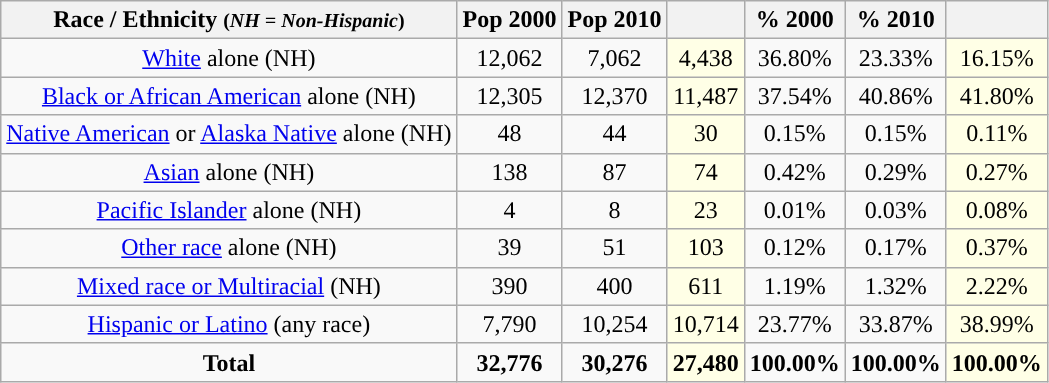<table class="wikitable" style="text-align:center;">
<tr>
<th>Race / Ethnicity <small>(<em>NH = Non-Hispanic</em>)</small></th>
<th>Pop 2000</th>
<th>Pop 2010</th>
<th></th>
<th>% 2000</th>
<th>% 2010</th>
<th></th>
</tr>
<tr>
<td><a href='#'>White</a> alone (NH)</td>
<td>12,062</td>
<td>7,062</td>
<td style='background: #ffffe6;'>4,438</td>
<td>36.80%</td>
<td>23.33%</td>
<td style='background: #ffffe6;'>16.15%</td>
</tr>
<tr>
<td><a href='#'>Black or African American</a> alone (NH)</td>
<td>12,305</td>
<td>12,370</td>
<td style='background: #ffffe6;'>11,487</td>
<td>37.54%</td>
<td>40.86%</td>
<td style='background: #ffffe6;'>41.80%</td>
</tr>
<tr>
<td><a href='#'>Native American</a> or <a href='#'>Alaska Native</a> alone (NH)</td>
<td>48</td>
<td>44</td>
<td style='background: #ffffe6;'>30</td>
<td>0.15%</td>
<td>0.15%</td>
<td style='background: #ffffe6;'>0.11%</td>
</tr>
<tr>
<td><a href='#'>Asian</a> alone (NH)</td>
<td>138</td>
<td>87</td>
<td style='background: #ffffe6;'>74</td>
<td>0.42%</td>
<td>0.29%</td>
<td style='background: #ffffe6;'>0.27%</td>
</tr>
<tr>
<td><a href='#'>Pacific Islander</a> alone (NH)</td>
<td>4</td>
<td>8</td>
<td style='background: #ffffe6;'>23</td>
<td>0.01%</td>
<td>0.03%</td>
<td style='background: #ffffe6;'>0.08%</td>
</tr>
<tr>
<td><a href='#'>Other race</a> alone (NH)</td>
<td>39</td>
<td>51</td>
<td style='background: #ffffe6;'>103</td>
<td>0.12%</td>
<td>0.17%</td>
<td style='background: #ffffe6;'>0.37%</td>
</tr>
<tr>
<td><a href='#'>Mixed race or Multiracial</a> (NH)</td>
<td>390</td>
<td>400</td>
<td style='background: #ffffe6;'>611</td>
<td>1.19%</td>
<td>1.32%</td>
<td style='background: #ffffe6;'>2.22%</td>
</tr>
<tr>
<td><a href='#'>Hispanic or Latino</a> (any race)</td>
<td>7,790</td>
<td>10,254</td>
<td style='background: #ffffe6;'>10,714</td>
<td>23.77%</td>
<td>33.87%</td>
<td style='background: #ffffe6;'>38.99%</td>
</tr>
<tr>
<td><strong>Total</strong></td>
<td><strong>32,776</strong></td>
<td><strong>30,276</strong></td>
<td style='background: #ffffe6;'><strong>27,480</strong></td>
<td><strong>100.00%</strong></td>
<td><strong>100.00%</strong></td>
<td style='background: #ffffe6;'><strong>100.00%</strong></td>
</tr>
</table>
